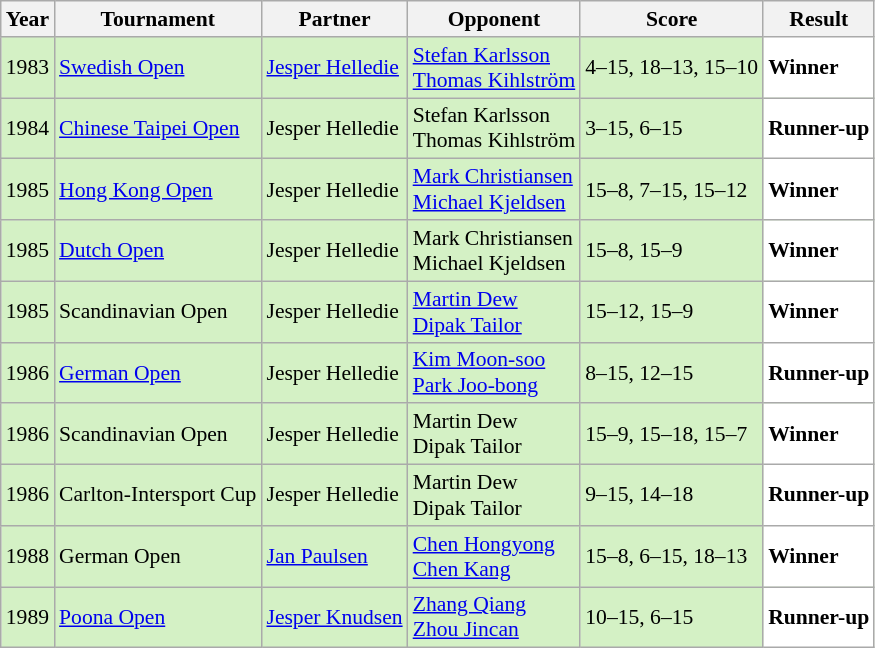<table class="sortable wikitable" style="font-size: 90%;">
<tr>
<th>Year</th>
<th>Tournament</th>
<th>Partner</th>
<th>Opponent</th>
<th>Score</th>
<th>Result</th>
</tr>
<tr style="background:#D4F1C5">
<td align="center">1983</td>
<td><a href='#'>Swedish Open</a></td>
<td> <a href='#'>Jesper Helledie</a></td>
<td> <a href='#'>Stefan Karlsson</a><br> <a href='#'>Thomas Kihlström</a></td>
<td>4–15, 18–13, 15–10</td>
<td style="text-align:left; background:white"> <strong>Winner</strong></td>
</tr>
<tr style="background:#D4F1C5">
<td align="center">1984</td>
<td><a href='#'>Chinese Taipei Open</a></td>
<td> Jesper Helledie</td>
<td> Stefan Karlsson<br> Thomas Kihlström</td>
<td>3–15, 6–15</td>
<td style="text-align:left; background:white"> <strong>Runner-up</strong></td>
</tr>
<tr style="background:#D4F1C5">
<td align="center">1985</td>
<td><a href='#'>Hong Kong Open</a></td>
<td> Jesper Helledie</td>
<td> <a href='#'>Mark Christiansen</a><br> <a href='#'>Michael Kjeldsen</a></td>
<td>15–8, 7–15, 15–12</td>
<td style="text-align:left; background:white"> <strong>Winner</strong></td>
</tr>
<tr style="background:#D4F1C5">
<td align="center">1985</td>
<td><a href='#'>Dutch Open</a></td>
<td> Jesper Helledie</td>
<td> Mark Christiansen<br> Michael Kjeldsen</td>
<td>15–8, 15–9</td>
<td style="text-align:left; background:white"> <strong>Winner</strong></td>
</tr>
<tr style="background:#D4F1C5">
<td align="center">1985</td>
<td>Scandinavian Open</td>
<td> Jesper Helledie</td>
<td> <a href='#'>Martin Dew</a><br> <a href='#'>Dipak Tailor</a></td>
<td>15–12, 15–9</td>
<td style="text-align:left; background:white"> <strong>Winner</strong></td>
</tr>
<tr style="background:#D4F1C5">
<td align="center">1986</td>
<td><a href='#'>German Open</a></td>
<td> Jesper Helledie</td>
<td> <a href='#'>Kim Moon-soo</a><br> <a href='#'>Park Joo-bong</a></td>
<td>8–15, 12–15</td>
<td style="text-align:left; background:white"> <strong>Runner-up</strong></td>
</tr>
<tr style="background:#D4F1C5">
<td align="center">1986</td>
<td>Scandinavian Open</td>
<td> Jesper Helledie</td>
<td> Martin Dew<br> Dipak Tailor</td>
<td>15–9, 15–18, 15–7</td>
<td style="text-align:left; background:white"> <strong>Winner</strong></td>
</tr>
<tr style="background:#D4F1C5">
<td align="center">1986</td>
<td>Carlton-Intersport Cup</td>
<td> Jesper Helledie</td>
<td> Martin Dew<br> Dipak Tailor</td>
<td>9–15, 14–18</td>
<td style="text-align:left; background:white"> <strong>Runner-up</strong></td>
</tr>
<tr style="background:#D4F1C5">
<td align="center">1988</td>
<td>German Open</td>
<td> <a href='#'>Jan Paulsen</a></td>
<td> <a href='#'>Chen Hongyong</a><br> <a href='#'>Chen Kang</a></td>
<td>15–8, 6–15, 18–13</td>
<td style="text-align:left; background:white"> <strong>Winner</strong></td>
</tr>
<tr style="background:#D4F1C5">
<td align="center">1989</td>
<td><a href='#'>Poona Open</a></td>
<td> <a href='#'>Jesper Knudsen</a></td>
<td> <a href='#'>Zhang Qiang</a><br> <a href='#'>Zhou Jincan</a></td>
<td>10–15, 6–15</td>
<td style="text-align:left; background:white"> <strong>Runner-up</strong></td>
</tr>
</table>
